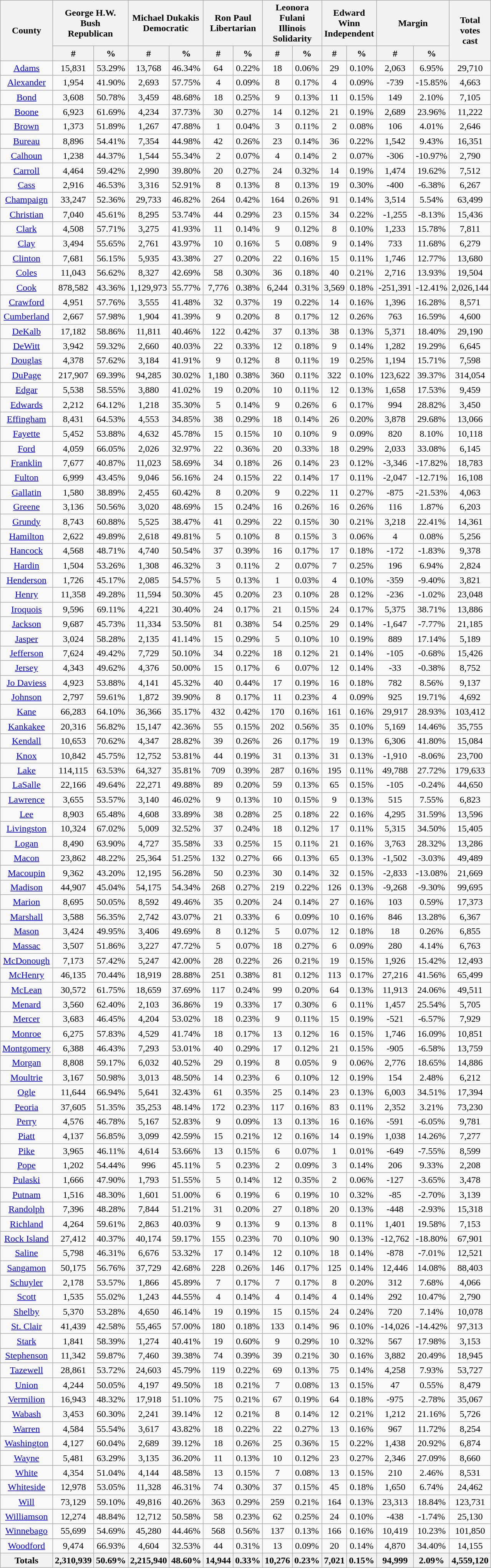<table width="60%" class="wikitable sortable">
<tr>
<th rowspan="2">County</th>
<th colspan="2">George H.W. Bush<br>Republican</th>
<th colspan="2">Michael Dukakis<br>Democratic</th>
<th colspan="2">Ron Paul<br>Libertarian</th>
<th colspan="2">Leonora Fulani<br>Illinois Solidarity</th>
<th colspan="2">Edward Winn<br>Independent</th>
<th colspan="2">Margin</th>
<th rowspan="2">Total votes cast</th>
</tr>
<tr>
<th style="text-align:center;" data-sort-type="number">#</th>
<th style="text-align:center;" data-sort-type="number">%</th>
<th style="text-align:center;" data-sort-type="number">#</th>
<th style="text-align:center;" data-sort-type="number">%</th>
<th style="text-align:center;" data-sort-type="number">#</th>
<th style="text-align:center;" data-sort-type="number">%</th>
<th style="text-align:center;" data-sort-type="number">#</th>
<th style="text-align:center;" data-sort-type="number">%</th>
<th style="text-align:center;" data-sort-type="number">#</th>
<th style="text-align:center;" data-sort-type="number">%</th>
<th style="text-align:center;" data-sort-type="number">#</th>
<th style="text-align:center;" data-sort-type="number">%</th>
</tr>
<tr style="text-align:center;">
<td><a href='#'>Adams</a></td>
<td>15,831</td>
<td>53.29%</td>
<td>13,768</td>
<td>46.34%</td>
<td>64</td>
<td>0.22%</td>
<td>18</td>
<td>0.06%</td>
<td>29</td>
<td>0.10%</td>
<td>2,063</td>
<td>6.95%</td>
<td>29,710</td>
</tr>
<tr style="text-align:center;">
<td><a href='#'>Alexander</a></td>
<td>1,954</td>
<td>41.90%</td>
<td>2,693</td>
<td>57.75%</td>
<td>4</td>
<td>0.09%</td>
<td>8</td>
<td>0.17%</td>
<td>4</td>
<td>0.09%</td>
<td>-739</td>
<td>-15.85%</td>
<td>4,663</td>
</tr>
<tr style="text-align:center;">
<td><a href='#'>Bond</a></td>
<td>3,608</td>
<td>50.78%</td>
<td>3,459</td>
<td>48.68%</td>
<td>18</td>
<td>0.25%</td>
<td>9</td>
<td>0.13%</td>
<td>11</td>
<td>0.15%</td>
<td>149</td>
<td>2.10%</td>
<td>7,105</td>
</tr>
<tr style="text-align:center;">
<td><a href='#'>Boone</a></td>
<td>6,923</td>
<td>61.69%</td>
<td>4,234</td>
<td>37.73%</td>
<td>30</td>
<td>0.27%</td>
<td>14</td>
<td>0.12%</td>
<td>21</td>
<td>0.19%</td>
<td>2,689</td>
<td>23.96%</td>
<td>11,222</td>
</tr>
<tr style="text-align:center;">
<td><a href='#'>Brown</a></td>
<td>1,373</td>
<td>51.89%</td>
<td>1,267</td>
<td>47.88%</td>
<td>1</td>
<td>0.04%</td>
<td>3</td>
<td>0.11%</td>
<td>2</td>
<td>0.08%</td>
<td>106</td>
<td>4.01%</td>
<td>2,646</td>
</tr>
<tr style="text-align:center;">
<td><a href='#'>Bureau</a></td>
<td>8,896</td>
<td>54.41%</td>
<td>7,354</td>
<td>44.98%</td>
<td>42</td>
<td>0.26%</td>
<td>23</td>
<td>0.14%</td>
<td>36</td>
<td>0.22%</td>
<td>1,542</td>
<td>9.43%</td>
<td>16,351</td>
</tr>
<tr style="text-align:center;">
<td><a href='#'>Calhoun</a></td>
<td>1,238</td>
<td>44.37%</td>
<td>1,544</td>
<td>55.34%</td>
<td>2</td>
<td>0.07%</td>
<td>4</td>
<td>0.14%</td>
<td>2</td>
<td>0.07%</td>
<td>-306</td>
<td>-10.97%</td>
<td>2,790</td>
</tr>
<tr style="text-align:center;">
<td><a href='#'>Carroll</a></td>
<td>4,464</td>
<td>59.42%</td>
<td>2,990</td>
<td>39.80%</td>
<td>20</td>
<td>0.27%</td>
<td>24</td>
<td>0.32%</td>
<td>14</td>
<td>0.19%</td>
<td>1,474</td>
<td>19.62%</td>
<td>7,512</td>
</tr>
<tr style="text-align:center;">
<td><a href='#'>Cass</a></td>
<td>2,916</td>
<td>46.53%</td>
<td>3,316</td>
<td>52.91%</td>
<td>8</td>
<td>0.13%</td>
<td>8</td>
<td>0.13%</td>
<td>19</td>
<td>0.30%</td>
<td>-400</td>
<td>-6.38%</td>
<td>6,267</td>
</tr>
<tr style="text-align:center;">
<td><a href='#'>Champaign</a></td>
<td>33,247</td>
<td>52.36%</td>
<td>29,733</td>
<td>46.82%</td>
<td>264</td>
<td>0.42%</td>
<td>164</td>
<td>0.26%</td>
<td>91</td>
<td>0.14%</td>
<td>3,514</td>
<td>5.54%</td>
<td>63,499</td>
</tr>
<tr style="text-align:center;">
<td><a href='#'>Christian</a></td>
<td>7,040</td>
<td>45.61%</td>
<td>8,295</td>
<td>53.74%</td>
<td>44</td>
<td>0.29%</td>
<td>23</td>
<td>0.15%</td>
<td>34</td>
<td>0.22%</td>
<td>-1,255</td>
<td>-8.13%</td>
<td>15,436</td>
</tr>
<tr style="text-align:center;">
<td><a href='#'>Clark</a></td>
<td>4,508</td>
<td>57.71%</td>
<td>3,275</td>
<td>41.93%</td>
<td>11</td>
<td>0.14%</td>
<td>9</td>
<td>0.12%</td>
<td>8</td>
<td>0.10%</td>
<td>1,233</td>
<td>15.78%</td>
<td>7,811</td>
</tr>
<tr style="text-align:center;">
<td><a href='#'>Clay</a></td>
<td>3,494</td>
<td>55.65%</td>
<td>2,761</td>
<td>43.97%</td>
<td>10</td>
<td>0.16%</td>
<td>5</td>
<td>0.08%</td>
<td>9</td>
<td>0.14%</td>
<td>733</td>
<td>11.68%</td>
<td>6,279</td>
</tr>
<tr style="text-align:center;">
<td><a href='#'>Clinton</a></td>
<td>7,681</td>
<td>56.15%</td>
<td>5,935</td>
<td>43.38%</td>
<td>27</td>
<td>0.20%</td>
<td>22</td>
<td>0.16%</td>
<td>15</td>
<td>0.11%</td>
<td>1,746</td>
<td>12.77%</td>
<td>13,680</td>
</tr>
<tr style="text-align:center;">
<td><a href='#'>Coles</a></td>
<td>11,043</td>
<td>56.62%</td>
<td>8,327</td>
<td>42.69%</td>
<td>58</td>
<td>0.30%</td>
<td>36</td>
<td>0.18%</td>
<td>40</td>
<td>0.21%</td>
<td>2,716</td>
<td>13.93%</td>
<td>19,504</td>
</tr>
<tr style="text-align:center;">
<td><a href='#'>Cook</a></td>
<td>878,582</td>
<td>43.36%</td>
<td>1,129,973</td>
<td>55.77%</td>
<td>7,776</td>
<td>0.38%</td>
<td>6,244</td>
<td>0.31%</td>
<td>3,569</td>
<td>0.18%</td>
<td>-251,391</td>
<td>-12.41%</td>
<td>2,026,144</td>
</tr>
<tr style="text-align:center;">
<td><a href='#'>Crawford</a></td>
<td>4,951</td>
<td>57.76%</td>
<td>3,555</td>
<td>41.48%</td>
<td>32</td>
<td>0.37%</td>
<td>19</td>
<td>0.22%</td>
<td>14</td>
<td>0.16%</td>
<td>1,396</td>
<td>16.28%</td>
<td>8,571</td>
</tr>
<tr style="text-align:center;">
<td><a href='#'>Cumberland</a></td>
<td>2,667</td>
<td>57.98%</td>
<td>1,904</td>
<td>41.39%</td>
<td>9</td>
<td>0.20%</td>
<td>8</td>
<td>0.17%</td>
<td>12</td>
<td>0.26%</td>
<td>763</td>
<td>16.59%</td>
<td>4,600</td>
</tr>
<tr style="text-align:center;">
<td><a href='#'>DeKalb</a></td>
<td>17,182</td>
<td>58.86%</td>
<td>11,811</td>
<td>40.46%</td>
<td>122</td>
<td>0.42%</td>
<td>37</td>
<td>0.13%</td>
<td>38</td>
<td>0.13%</td>
<td>5,371</td>
<td>18.40%</td>
<td>29,190</td>
</tr>
<tr style="text-align:center;">
<td><a href='#'>DeWitt</a></td>
<td>3,942</td>
<td>59.32%</td>
<td>2,660</td>
<td>40.03%</td>
<td>22</td>
<td>0.33%</td>
<td>12</td>
<td>0.18%</td>
<td>9</td>
<td>0.14%</td>
<td>1,282</td>
<td>19.29%</td>
<td>6,645</td>
</tr>
<tr style="text-align:center;">
<td><a href='#'>Douglas</a></td>
<td>4,378</td>
<td>57.62%</td>
<td>3,184</td>
<td>41.91%</td>
<td>9</td>
<td>0.12%</td>
<td>8</td>
<td>0.11%</td>
<td>19</td>
<td>0.25%</td>
<td>1,194</td>
<td>15.71%</td>
<td>7,598</td>
</tr>
<tr style="text-align:center;">
<td><a href='#'>DuPage</a></td>
<td>217,907</td>
<td>69.39%</td>
<td>94,285</td>
<td>30.02%</td>
<td>1,180</td>
<td>0.38%</td>
<td>360</td>
<td>0.11%</td>
<td>322</td>
<td>0.10%</td>
<td>123,622</td>
<td>39.37%</td>
<td>314,054</td>
</tr>
<tr style="text-align:center;">
<td><a href='#'>Edgar</a></td>
<td>5,538</td>
<td>58.55%</td>
<td>3,880</td>
<td>41.02%</td>
<td>19</td>
<td>0.20%</td>
<td>10</td>
<td>0.11%</td>
<td>12</td>
<td>0.13%</td>
<td>1,658</td>
<td>17.53%</td>
<td>9,459</td>
</tr>
<tr style="text-align:center;">
<td><a href='#'>Edwards</a></td>
<td>2,212</td>
<td>64.12%</td>
<td>1,218</td>
<td>35.30%</td>
<td>5</td>
<td>0.14%</td>
<td>9</td>
<td>0.26%</td>
<td>6</td>
<td>0.17%</td>
<td>994</td>
<td>28.82%</td>
<td>3,450</td>
</tr>
<tr style="text-align:center;">
<td><a href='#'>Effingham</a></td>
<td>8,431</td>
<td>64.53%</td>
<td>4,553</td>
<td>34.85%</td>
<td>38</td>
<td>0.29%</td>
<td>18</td>
<td>0.14%</td>
<td>26</td>
<td>0.20%</td>
<td>3,878</td>
<td>29.68%</td>
<td>13,066</td>
</tr>
<tr style="text-align:center;">
<td><a href='#'>Fayette</a></td>
<td>5,452</td>
<td>53.88%</td>
<td>4,632</td>
<td>45.78%</td>
<td>15</td>
<td>0.15%</td>
<td>10</td>
<td>0.10%</td>
<td>9</td>
<td>0.09%</td>
<td>820</td>
<td>8.10%</td>
<td>10,118</td>
</tr>
<tr style="text-align:center;">
<td><a href='#'>Ford</a></td>
<td>4,059</td>
<td>66.05%</td>
<td>2,026</td>
<td>32.97%</td>
<td>22</td>
<td>0.36%</td>
<td>20</td>
<td>0.33%</td>
<td>18</td>
<td>0.29%</td>
<td>2,033</td>
<td>33.08%</td>
<td>6,145</td>
</tr>
<tr style="text-align:center;">
<td><a href='#'>Franklin</a></td>
<td>7,677</td>
<td>40.87%</td>
<td>11,023</td>
<td>58.69%</td>
<td>34</td>
<td>0.18%</td>
<td>26</td>
<td>0.14%</td>
<td>23</td>
<td>0.12%</td>
<td>-3,346</td>
<td>-17.82%</td>
<td>18,783</td>
</tr>
<tr style="text-align:center;">
<td><a href='#'>Fulton</a></td>
<td>6,999</td>
<td>43.45%</td>
<td>9,046</td>
<td>56.16%</td>
<td>24</td>
<td>0.15%</td>
<td>22</td>
<td>0.14%</td>
<td>17</td>
<td>0.11%</td>
<td>-2,047</td>
<td>-12.71%</td>
<td>16,108</td>
</tr>
<tr style="text-align:center;">
<td><a href='#'>Gallatin</a></td>
<td>1,580</td>
<td>38.89%</td>
<td>2,455</td>
<td>60.42%</td>
<td>8</td>
<td>0.20%</td>
<td>9</td>
<td>0.22%</td>
<td>11</td>
<td>0.27%</td>
<td>-875</td>
<td>-21.53%</td>
<td>4,063</td>
</tr>
<tr style="text-align:center;">
<td><a href='#'>Greene</a></td>
<td>3,136</td>
<td>50.56%</td>
<td>3,020</td>
<td>48.69%</td>
<td>15</td>
<td>0.24%</td>
<td>16</td>
<td>0.26%</td>
<td>16</td>
<td>0.26%</td>
<td>116</td>
<td>1.87%</td>
<td>6,203</td>
</tr>
<tr style="text-align:center;">
<td><a href='#'>Grundy</a></td>
<td>8,743</td>
<td>60.88%</td>
<td>5,525</td>
<td>38.47%</td>
<td>41</td>
<td>0.29%</td>
<td>22</td>
<td>0.15%</td>
<td>30</td>
<td>0.21%</td>
<td>3,218</td>
<td>22.41%</td>
<td>14,361</td>
</tr>
<tr style="text-align:center;">
<td><a href='#'>Hamilton</a></td>
<td>2,622</td>
<td>49.89%</td>
<td>2,618</td>
<td>49.81%</td>
<td>5</td>
<td>0.10%</td>
<td>8</td>
<td>0.15%</td>
<td>3</td>
<td>0.06%</td>
<td>4</td>
<td>0.08%</td>
<td>5,256</td>
</tr>
<tr style="text-align:center;">
<td><a href='#'>Hancock</a></td>
<td>4,568</td>
<td>48.71%</td>
<td>4,740</td>
<td>50.54%</td>
<td>37</td>
<td>0.39%</td>
<td>16</td>
<td>0.17%</td>
<td>17</td>
<td>0.18%</td>
<td>-172</td>
<td>-1.83%</td>
<td>9,378</td>
</tr>
<tr style="text-align:center;">
<td><a href='#'>Hardin</a></td>
<td>1,504</td>
<td>53.26%</td>
<td>1,308</td>
<td>46.32%</td>
<td>3</td>
<td>0.11%</td>
<td>2</td>
<td>0.07%</td>
<td>7</td>
<td>0.25%</td>
<td>196</td>
<td>6.94%</td>
<td>2,824</td>
</tr>
<tr style="text-align:center;">
<td><a href='#'>Henderson</a></td>
<td>1,726</td>
<td>45.17%</td>
<td>2,085</td>
<td>54.57%</td>
<td>5</td>
<td>0.13%</td>
<td>1</td>
<td>0.03%</td>
<td>4</td>
<td>0.10%</td>
<td>-359</td>
<td>-9.40%</td>
<td>3,821</td>
</tr>
<tr style="text-align:center;">
<td><a href='#'>Henry</a></td>
<td>11,358</td>
<td>49.28%</td>
<td>11,594</td>
<td>50.30%</td>
<td>45</td>
<td>0.20%</td>
<td>23</td>
<td>0.10%</td>
<td>28</td>
<td>0.12%</td>
<td>-236</td>
<td>-1.02%</td>
<td>23,048</td>
</tr>
<tr style="text-align:center;">
<td><a href='#'>Iroquois</a></td>
<td>9,596</td>
<td>69.11%</td>
<td>4,221</td>
<td>30.40%</td>
<td>24</td>
<td>0.17%</td>
<td>21</td>
<td>0.15%</td>
<td>24</td>
<td>0.17%</td>
<td>5,375</td>
<td>38.71%</td>
<td>13,886</td>
</tr>
<tr style="text-align:center;">
<td><a href='#'>Jackson</a></td>
<td>9,687</td>
<td>45.73%</td>
<td>11,334</td>
<td>53.50%</td>
<td>81</td>
<td>0.38%</td>
<td>54</td>
<td>0.25%</td>
<td>29</td>
<td>0.14%</td>
<td>-1,647</td>
<td>-7.77%</td>
<td>21,185</td>
</tr>
<tr style="text-align:center;">
<td><a href='#'>Jasper</a></td>
<td>3,024</td>
<td>58.28%</td>
<td>2,135</td>
<td>41.14%</td>
<td>15</td>
<td>0.29%</td>
<td>5</td>
<td>0.10%</td>
<td>10</td>
<td>0.19%</td>
<td>889</td>
<td>17.14%</td>
<td>5,189</td>
</tr>
<tr style="text-align:center;">
<td><a href='#'>Jefferson</a></td>
<td>7,624</td>
<td>49.42%</td>
<td>7,729</td>
<td>50.10%</td>
<td>34</td>
<td>0.22%</td>
<td>18</td>
<td>0.12%</td>
<td>21</td>
<td>0.14%</td>
<td>-105</td>
<td>-0.68%</td>
<td>15,426</td>
</tr>
<tr style="text-align:center;">
<td><a href='#'>Jersey</a></td>
<td>4,343</td>
<td>49.62%</td>
<td>4,376</td>
<td>50.00%</td>
<td>15</td>
<td>0.17%</td>
<td>6</td>
<td>0.07%</td>
<td>12</td>
<td>0.14%</td>
<td>-33</td>
<td>-0.38%</td>
<td>8,752</td>
</tr>
<tr style="text-align:center;">
<td><a href='#'>Jo Daviess</a></td>
<td>4,923</td>
<td>53.88%</td>
<td>4,141</td>
<td>45.32%</td>
<td>40</td>
<td>0.44%</td>
<td>17</td>
<td>0.19%</td>
<td>16</td>
<td>0.18%</td>
<td>782</td>
<td>8.56%</td>
<td>9,137</td>
</tr>
<tr style="text-align:center;">
<td><a href='#'>Johnson</a></td>
<td>2,797</td>
<td>59.61%</td>
<td>1,872</td>
<td>39.90%</td>
<td>8</td>
<td>0.17%</td>
<td>11</td>
<td>0.23%</td>
<td>4</td>
<td>0.09%</td>
<td>925</td>
<td>19.71%</td>
<td>4,692</td>
</tr>
<tr style="text-align:center;">
<td><a href='#'>Kane</a></td>
<td>66,283</td>
<td>64.10%</td>
<td>36,366</td>
<td>35.17%</td>
<td>432</td>
<td>0.42%</td>
<td>170</td>
<td>0.16%</td>
<td>161</td>
<td>0.16%</td>
<td>29,917</td>
<td>28.93%</td>
<td>103,412</td>
</tr>
<tr style="text-align:center;">
<td><a href='#'>Kankakee</a></td>
<td>20,316</td>
<td>56.82%</td>
<td>15,147</td>
<td>42.36%</td>
<td>55</td>
<td>0.15%</td>
<td>202</td>
<td>0.56%</td>
<td>35</td>
<td>0.10%</td>
<td>5,169</td>
<td>14.46%</td>
<td>35,755</td>
</tr>
<tr style="text-align:center;">
<td><a href='#'>Kendall</a></td>
<td>10,653</td>
<td>70.62%</td>
<td>4,347</td>
<td>28.82%</td>
<td>39</td>
<td>0.26%</td>
<td>26</td>
<td>0.17%</td>
<td>19</td>
<td>0.13%</td>
<td>6,306</td>
<td>41.80%</td>
<td>15,084</td>
</tr>
<tr style="text-align:center;">
<td><a href='#'>Knox</a></td>
<td>10,842</td>
<td>45.75%</td>
<td>12,752</td>
<td>53.81%</td>
<td>44</td>
<td>0.19%</td>
<td>31</td>
<td>0.13%</td>
<td>31</td>
<td>0.13%</td>
<td>-1,910</td>
<td>-8.06%</td>
<td>23,700</td>
</tr>
<tr style="text-align:center;">
<td><a href='#'>Lake</a></td>
<td>114,115</td>
<td>63.53%</td>
<td>64,327</td>
<td>35.81%</td>
<td>709</td>
<td>0.39%</td>
<td>287</td>
<td>0.16%</td>
<td>195</td>
<td>0.11%</td>
<td>49,788</td>
<td>27.72%</td>
<td>179,633</td>
</tr>
<tr style="text-align:center;">
<td><a href='#'>LaSalle</a></td>
<td>22,166</td>
<td>49.64%</td>
<td>22,271</td>
<td>49.88%</td>
<td>89</td>
<td>0.20%</td>
<td>59</td>
<td>0.13%</td>
<td>65</td>
<td>0.15%</td>
<td>-105</td>
<td>-0.24%</td>
<td>44,650</td>
</tr>
<tr style="text-align:center;">
<td><a href='#'>Lawrence</a></td>
<td>3,655</td>
<td>53.57%</td>
<td>3,140</td>
<td>46.02%</td>
<td>9</td>
<td>0.13%</td>
<td>10</td>
<td>0.15%</td>
<td>9</td>
<td>0.13%</td>
<td>515</td>
<td>7.55%</td>
<td>6,823</td>
</tr>
<tr style="text-align:center;">
<td><a href='#'>Lee</a></td>
<td>8,903</td>
<td>65.48%</td>
<td>4,608</td>
<td>33.89%</td>
<td>38</td>
<td>0.28%</td>
<td>25</td>
<td>0.18%</td>
<td>22</td>
<td>0.16%</td>
<td>4,295</td>
<td>31.59%</td>
<td>13,596</td>
</tr>
<tr style="text-align:center;">
<td><a href='#'>Livingston</a></td>
<td>10,324</td>
<td>67.02%</td>
<td>5,009</td>
<td>32.52%</td>
<td>37</td>
<td>0.24%</td>
<td>18</td>
<td>0.12%</td>
<td>17</td>
<td>0.11%</td>
<td>5,315</td>
<td>34.50%</td>
<td>15,405</td>
</tr>
<tr style="text-align:center;">
<td><a href='#'>Logan</a></td>
<td>8,490</td>
<td>63.90%</td>
<td>4,727</td>
<td>35.58%</td>
<td>33</td>
<td>0.25%</td>
<td>15</td>
<td>0.11%</td>
<td>21</td>
<td>0.16%</td>
<td>3,763</td>
<td>28.32%</td>
<td>13,286</td>
</tr>
<tr style="text-align:center;">
<td><a href='#'>Macon</a></td>
<td>23,862</td>
<td>48.22%</td>
<td>25,364</td>
<td>51.25%</td>
<td>132</td>
<td>0.27%</td>
<td>66</td>
<td>0.13%</td>
<td>65</td>
<td>0.13%</td>
<td>-1,502</td>
<td>-3.03%</td>
<td>49,489</td>
</tr>
<tr style="text-align:center;">
<td><a href='#'>Macoupin</a></td>
<td>9,362</td>
<td>43.20%</td>
<td>12,195</td>
<td>56.28%</td>
<td>50</td>
<td>0.23%</td>
<td>30</td>
<td>0.14%</td>
<td>32</td>
<td>0.15%</td>
<td>-2,833</td>
<td>-13.08%</td>
<td>21,669</td>
</tr>
<tr style="text-align:center;">
<td><a href='#'>Madison</a></td>
<td>44,907</td>
<td>45.04%</td>
<td>54,175</td>
<td>54.34%</td>
<td>268</td>
<td>0.27%</td>
<td>219</td>
<td>0.22%</td>
<td>126</td>
<td>0.13%</td>
<td>-9,268</td>
<td>-9.30%</td>
<td>99,695</td>
</tr>
<tr style="text-align:center;">
<td><a href='#'>Marion</a></td>
<td>8,695</td>
<td>50.05%</td>
<td>8,592</td>
<td>49.46%</td>
<td>35</td>
<td>0.20%</td>
<td>24</td>
<td>0.14%</td>
<td>27</td>
<td>0.16%</td>
<td>103</td>
<td>0.59%</td>
<td>17,373</td>
</tr>
<tr style="text-align:center;">
<td><a href='#'>Marshall</a></td>
<td>3,588</td>
<td>56.35%</td>
<td>2,742</td>
<td>43.07%</td>
<td>21</td>
<td>0.33%</td>
<td>6</td>
<td>0.09%</td>
<td>10</td>
<td>0.16%</td>
<td>846</td>
<td>13.28%</td>
<td>6,367</td>
</tr>
<tr style="text-align:center;">
<td><a href='#'>Mason</a></td>
<td>3,424</td>
<td>49.95%</td>
<td>3,406</td>
<td>49.69%</td>
<td>8</td>
<td>0.12%</td>
<td>5</td>
<td>0.07%</td>
<td>12</td>
<td>0.18%</td>
<td>18</td>
<td>0.26%</td>
<td>6,855</td>
</tr>
<tr style="text-align:center;">
<td><a href='#'>Massac</a></td>
<td>3,507</td>
<td>51.86%</td>
<td>3,227</td>
<td>47.72%</td>
<td>5</td>
<td>0.07%</td>
<td>18</td>
<td>0.27%</td>
<td>6</td>
<td>0.09%</td>
<td>280</td>
<td>4.14%</td>
<td>6,763</td>
</tr>
<tr style="text-align:center;">
<td><a href='#'>McDonough</a></td>
<td>7,173</td>
<td>57.42%</td>
<td>5,247</td>
<td>42.00%</td>
<td>28</td>
<td>0.22%</td>
<td>26</td>
<td>0.21%</td>
<td>19</td>
<td>0.15%</td>
<td>1,926</td>
<td>15.42%</td>
<td>12,493</td>
</tr>
<tr style="text-align:center;">
<td><a href='#'>McHenry</a></td>
<td>46,135</td>
<td>70.44%</td>
<td>18,919</td>
<td>28.88%</td>
<td>251</td>
<td>0.38%</td>
<td>81</td>
<td>0.12%</td>
<td>113</td>
<td>0.17%</td>
<td>27,216</td>
<td>41.56%</td>
<td>65,499</td>
</tr>
<tr style="text-align:center;">
<td><a href='#'>McLean</a></td>
<td>30,572</td>
<td>61.75%</td>
<td>18,659</td>
<td>37.69%</td>
<td>117</td>
<td>0.24%</td>
<td>99</td>
<td>0.20%</td>
<td>64</td>
<td>0.13%</td>
<td>11,913</td>
<td>24.06%</td>
<td>49,511</td>
</tr>
<tr style="text-align:center;">
<td><a href='#'>Menard</a></td>
<td>3,560</td>
<td>62.40%</td>
<td>2,103</td>
<td>36.86%</td>
<td>19</td>
<td>0.33%</td>
<td>17</td>
<td>0.30%</td>
<td>6</td>
<td>0.11%</td>
<td>1,457</td>
<td>25.54%</td>
<td>5,705</td>
</tr>
<tr style="text-align:center;">
<td><a href='#'>Mercer</a></td>
<td>3,683</td>
<td>46.45%</td>
<td>4,204</td>
<td>53.02%</td>
<td>18</td>
<td>0.23%</td>
<td>9</td>
<td>0.11%</td>
<td>15</td>
<td>0.19%</td>
<td>-521</td>
<td>-6.57%</td>
<td>7,929</td>
</tr>
<tr style="text-align:center;">
<td><a href='#'>Monroe</a></td>
<td>6,275</td>
<td>57.83%</td>
<td>4,529</td>
<td>41.74%</td>
<td>18</td>
<td>0.17%</td>
<td>13</td>
<td>0.12%</td>
<td>16</td>
<td>0.15%</td>
<td>1,746</td>
<td>16.09%</td>
<td>10,851</td>
</tr>
<tr style="text-align:center;">
<td><a href='#'>Montgomery</a></td>
<td>6,388</td>
<td>46.43%</td>
<td>7,293</td>
<td>53.01%</td>
<td>40</td>
<td>0.29%</td>
<td>17</td>
<td>0.12%</td>
<td>21</td>
<td>0.15%</td>
<td>-905</td>
<td>-6.58%</td>
<td>13,759</td>
</tr>
<tr style="text-align:center;">
<td><a href='#'>Morgan</a></td>
<td>8,808</td>
<td>59.17%</td>
<td>6,032</td>
<td>40.52%</td>
<td>29</td>
<td>0.19%</td>
<td>8</td>
<td>0.05%</td>
<td>9</td>
<td>0.06%</td>
<td>2,776</td>
<td>18.65%</td>
<td>14,886</td>
</tr>
<tr style="text-align:center;">
<td><a href='#'>Moultrie</a></td>
<td>3,167</td>
<td>50.98%</td>
<td>3,013</td>
<td>48.50%</td>
<td>14</td>
<td>0.23%</td>
<td>6</td>
<td>0.10%</td>
<td>12</td>
<td>0.19%</td>
<td>154</td>
<td>2.48%</td>
<td>6,212</td>
</tr>
<tr style="text-align:center;">
<td><a href='#'>Ogle</a></td>
<td>11,644</td>
<td>66.94%</td>
<td>5,641</td>
<td>32.43%</td>
<td>61</td>
<td>0.35%</td>
<td>25</td>
<td>0.14%</td>
<td>23</td>
<td>0.13%</td>
<td>6,003</td>
<td>34.51%</td>
<td>17,394</td>
</tr>
<tr style="text-align:center;">
<td><a href='#'>Peoria</a></td>
<td>37,605</td>
<td>51.35%</td>
<td>35,253</td>
<td>48.14%</td>
<td>172</td>
<td>0.23%</td>
<td>117</td>
<td>0.16%</td>
<td>83</td>
<td>0.11%</td>
<td>2,352</td>
<td>3.21%</td>
<td>73,230</td>
</tr>
<tr style="text-align:center;">
<td><a href='#'>Perry</a></td>
<td>4,576</td>
<td>46.78%</td>
<td>5,167</td>
<td>52.83%</td>
<td>9</td>
<td>0.09%</td>
<td>13</td>
<td>0.13%</td>
<td>16</td>
<td>0.16%</td>
<td>-591</td>
<td>-6.05%</td>
<td>9,781</td>
</tr>
<tr style="text-align:center;">
<td><a href='#'>Piatt</a></td>
<td>4,137</td>
<td>56.85%</td>
<td>3,099</td>
<td>42.59%</td>
<td>15</td>
<td>0.21%</td>
<td>12</td>
<td>0.16%</td>
<td>14</td>
<td>0.19%</td>
<td>1,038</td>
<td>14.26%</td>
<td>7,277</td>
</tr>
<tr style="text-align:center;">
<td><a href='#'>Pike</a></td>
<td>3,965</td>
<td>46.11%</td>
<td>4,614</td>
<td>53.66%</td>
<td>13</td>
<td>0.15%</td>
<td>6</td>
<td>0.07%</td>
<td>1</td>
<td>0.01%</td>
<td>-649</td>
<td>-7.55%</td>
<td>8,599</td>
</tr>
<tr style="text-align:center;">
<td><a href='#'>Pope</a></td>
<td>1,202</td>
<td>54.44%</td>
<td>996</td>
<td>45.11%</td>
<td>5</td>
<td>0.23%</td>
<td>2</td>
<td>0.09%</td>
<td>3</td>
<td>0.14%</td>
<td>206</td>
<td>9.33%</td>
<td>2,208</td>
</tr>
<tr style="text-align:center;">
<td><a href='#'>Pulaski</a></td>
<td>1,666</td>
<td>47.90%</td>
<td>1,793</td>
<td>51.55%</td>
<td>5</td>
<td>0.14%</td>
<td>12</td>
<td>0.35%</td>
<td>2</td>
<td>0.06%</td>
<td>-127</td>
<td>-3.65%</td>
<td>3,478</td>
</tr>
<tr style="text-align:center;">
<td><a href='#'>Putnam</a></td>
<td>1,516</td>
<td>48.30%</td>
<td>1,601</td>
<td>51.00%</td>
<td>6</td>
<td>0.19%</td>
<td>6</td>
<td>0.19%</td>
<td>10</td>
<td>0.32%</td>
<td>-85</td>
<td>-2.70%</td>
<td>3,139</td>
</tr>
<tr style="text-align:center;">
<td><a href='#'>Randolph</a></td>
<td>7,396</td>
<td>48.28%</td>
<td>7,844</td>
<td>51.21%</td>
<td>31</td>
<td>0.20%</td>
<td>27</td>
<td>0.18%</td>
<td>20</td>
<td>0.13%</td>
<td>-448</td>
<td>-2.93%</td>
<td>15,318</td>
</tr>
<tr style="text-align:center;">
<td><a href='#'>Richland</a></td>
<td>4,264</td>
<td>59.61%</td>
<td>2,863</td>
<td>40.03%</td>
<td>9</td>
<td>0.13%</td>
<td>9</td>
<td>0.13%</td>
<td>8</td>
<td>0.11%</td>
<td>1,401</td>
<td>19.58%</td>
<td>7,153</td>
</tr>
<tr style="text-align:center;">
<td><a href='#'>Rock Island</a></td>
<td>27,412</td>
<td>40.37%</td>
<td>40,174</td>
<td>59.17%</td>
<td>155</td>
<td>0.23%</td>
<td>70</td>
<td>0.10%</td>
<td>90</td>
<td>0.13%</td>
<td>-12,762</td>
<td>-18.80%</td>
<td>67,901</td>
</tr>
<tr style="text-align:center;">
<td><a href='#'>Saline</a></td>
<td>5,798</td>
<td>46.31%</td>
<td>6,676</td>
<td>53.32%</td>
<td>17</td>
<td>0.14%</td>
<td>12</td>
<td>0.10%</td>
<td>18</td>
<td>0.14%</td>
<td>-878</td>
<td>-7.01%</td>
<td>12,521</td>
</tr>
<tr style="text-align:center;">
<td><a href='#'>Sangamon</a></td>
<td>50,175</td>
<td>56.76%</td>
<td>37,729</td>
<td>42.68%</td>
<td>228</td>
<td>0.26%</td>
<td>146</td>
<td>0.17%</td>
<td>125</td>
<td>0.14%</td>
<td>12,446</td>
<td>14.08%</td>
<td>88,403</td>
</tr>
<tr style="text-align:center;">
<td><a href='#'>Schuyler</a></td>
<td>2,178</td>
<td>53.57%</td>
<td>1,866</td>
<td>45.89%</td>
<td>7</td>
<td>0.17%</td>
<td>7</td>
<td>0.17%</td>
<td>8</td>
<td>0.20%</td>
<td>312</td>
<td>7.68%</td>
<td>4,066</td>
</tr>
<tr style="text-align:center;">
<td><a href='#'>Scott</a></td>
<td>1,535</td>
<td>55.02%</td>
<td>1,243</td>
<td>44.55%</td>
<td>4</td>
<td>0.14%</td>
<td>4</td>
<td>0.14%</td>
<td>4</td>
<td>0.14%</td>
<td>292</td>
<td>10.47%</td>
<td>2,790</td>
</tr>
<tr style="text-align:center;">
<td><a href='#'>Shelby</a></td>
<td>5,370</td>
<td>53.28%</td>
<td>4,650</td>
<td>46.14%</td>
<td>19</td>
<td>0.19%</td>
<td>15</td>
<td>0.15%</td>
<td>24</td>
<td>0.24%</td>
<td>720</td>
<td>7.14%</td>
<td>10,078</td>
</tr>
<tr style="text-align:center;">
<td><a href='#'>St. Clair</a></td>
<td>41,439</td>
<td>42.58%</td>
<td>55,465</td>
<td>57.00%</td>
<td>180</td>
<td>0.18%</td>
<td>133</td>
<td>0.14%</td>
<td>96</td>
<td>0.10%</td>
<td>-14,026</td>
<td>-14.42%</td>
<td>97,313</td>
</tr>
<tr style="text-align:center;">
<td><a href='#'>Stark</a></td>
<td>1,841</td>
<td>58.39%</td>
<td>1,274</td>
<td>40.41%</td>
<td>19</td>
<td>0.60%</td>
<td>9</td>
<td>0.29%</td>
<td>10</td>
<td>0.32%</td>
<td>567</td>
<td>17.98%</td>
<td>3,153</td>
</tr>
<tr style="text-align:center;">
<td><a href='#'>Stephenson</a></td>
<td>11,342</td>
<td>59.87%</td>
<td>7,460</td>
<td>39.38%</td>
<td>74</td>
<td>0.39%</td>
<td>39</td>
<td>0.21%</td>
<td>30</td>
<td>0.16%</td>
<td>3,882</td>
<td>20.49%</td>
<td>18,945</td>
</tr>
<tr style="text-align:center;">
<td><a href='#'>Tazewell</a></td>
<td>28,861</td>
<td>53.72%</td>
<td>24,603</td>
<td>45.79%</td>
<td>119</td>
<td>0.22%</td>
<td>69</td>
<td>0.13%</td>
<td>75</td>
<td>0.14%</td>
<td>4,258</td>
<td>7.93%</td>
<td>53,727</td>
</tr>
<tr style="text-align:center;">
<td><a href='#'>Union</a></td>
<td>4,244</td>
<td>50.05%</td>
<td>4,197</td>
<td>49.50%</td>
<td>18</td>
<td>0.21%</td>
<td>7</td>
<td>0.08%</td>
<td>13</td>
<td>0.15%</td>
<td>47</td>
<td>0.55%</td>
<td>8,479</td>
</tr>
<tr style="text-align:center;">
<td><a href='#'>Vermilion</a></td>
<td>16,943</td>
<td>48.32%</td>
<td>17,918</td>
<td>51.10%</td>
<td>75</td>
<td>0.21%</td>
<td>67</td>
<td>0.19%</td>
<td>64</td>
<td>0.18%</td>
<td>-975</td>
<td>-2.78%</td>
<td>35,067</td>
</tr>
<tr style="text-align:center;">
<td><a href='#'>Wabash</a></td>
<td>3,453</td>
<td>60.30%</td>
<td>2,241</td>
<td>39.14%</td>
<td>12</td>
<td>0.21%</td>
<td>8</td>
<td>0.14%</td>
<td>12</td>
<td>0.21%</td>
<td>1,212</td>
<td>21.16%</td>
<td>5,726</td>
</tr>
<tr style="text-align:center;">
<td><a href='#'>Warren</a></td>
<td>4,584</td>
<td>55.54%</td>
<td>3,617</td>
<td>43.82%</td>
<td>18</td>
<td>0.22%</td>
<td>22</td>
<td>0.27%</td>
<td>13</td>
<td>0.16%</td>
<td>967</td>
<td>11.72%</td>
<td>8,254</td>
</tr>
<tr style="text-align:center;">
<td><a href='#'>Washington</a></td>
<td>4,127</td>
<td>60.04%</td>
<td>2,689</td>
<td>39.12%</td>
<td>18</td>
<td>0.26%</td>
<td>25</td>
<td>0.36%</td>
<td>15</td>
<td>0.22%</td>
<td>1,438</td>
<td>20.92%</td>
<td>6,874</td>
</tr>
<tr style="text-align:center;">
<td><a href='#'>Wayne</a></td>
<td>5,481</td>
<td>63.29%</td>
<td>3,135</td>
<td>36.20%</td>
<td>11</td>
<td>0.13%</td>
<td>10</td>
<td>0.12%</td>
<td>23</td>
<td>0.27%</td>
<td>2,346</td>
<td>27.09%</td>
<td>8,660</td>
</tr>
<tr style="text-align:center;">
<td><a href='#'>White</a></td>
<td>4,354</td>
<td>51.04%</td>
<td>4,144</td>
<td>48.58%</td>
<td>13</td>
<td>0.15%</td>
<td>7</td>
<td>0.08%</td>
<td>13</td>
<td>0.15%</td>
<td>210</td>
<td>2.46%</td>
<td>8,531</td>
</tr>
<tr style="text-align:center;">
<td><a href='#'>Whiteside</a></td>
<td>12,978</td>
<td>53.05%</td>
<td>11,328</td>
<td>46.31%</td>
<td>74</td>
<td>0.30%</td>
<td>37</td>
<td>0.15%</td>
<td>45</td>
<td>0.18%</td>
<td>1,650</td>
<td>6.74%</td>
<td>24,462</td>
</tr>
<tr style="text-align:center;">
<td><a href='#'>Will</a></td>
<td>73,129</td>
<td>59.10%</td>
<td>49,816</td>
<td>40.26%</td>
<td>363</td>
<td>0.29%</td>
<td>259</td>
<td>0.21%</td>
<td>164</td>
<td>0.13%</td>
<td>23,313</td>
<td>18.84%</td>
<td>123,731</td>
</tr>
<tr style="text-align:center;">
<td><a href='#'>Williamson</a></td>
<td>12,274</td>
<td>48.84%</td>
<td>12,712</td>
<td>50.58%</td>
<td>58</td>
<td>0.23%</td>
<td>62</td>
<td>0.25%</td>
<td>24</td>
<td>0.10%</td>
<td>-438</td>
<td>-1.74%</td>
<td>25,130</td>
</tr>
<tr style="text-align:center;">
<td><a href='#'>Winnebago</a></td>
<td>55,699</td>
<td>54.69%</td>
<td>45,280</td>
<td>44.46%</td>
<td>568</td>
<td>0.56%</td>
<td>137</td>
<td>0.13%</td>
<td>166</td>
<td>0.16%</td>
<td>10,419</td>
<td>10.23%</td>
<td>101,850</td>
</tr>
<tr style="text-align:center;">
<td><a href='#'>Woodford</a></td>
<td>9,474</td>
<td>66.93%</td>
<td>4,604</td>
<td>32.53%</td>
<td>44</td>
<td>0.31%</td>
<td>13</td>
<td>0.09%</td>
<td>20</td>
<td>0.14%</td>
<td>4,870</td>
<td>34.40%</td>
<td>14,155</td>
</tr>
<tr style="text-align:center;">
<th>Totals</th>
<th>2,310,939</th>
<th>50.69%</th>
<th>2,215,940</th>
<th>48.60%</th>
<th>14,944</th>
<th>0.33%</th>
<th>10,276</th>
<th>0.23%</th>
<th>7,021</th>
<th>0.15%</th>
<th>94,999</th>
<th>2.09%</th>
<th>4,559,120</th>
</tr>
</table>
